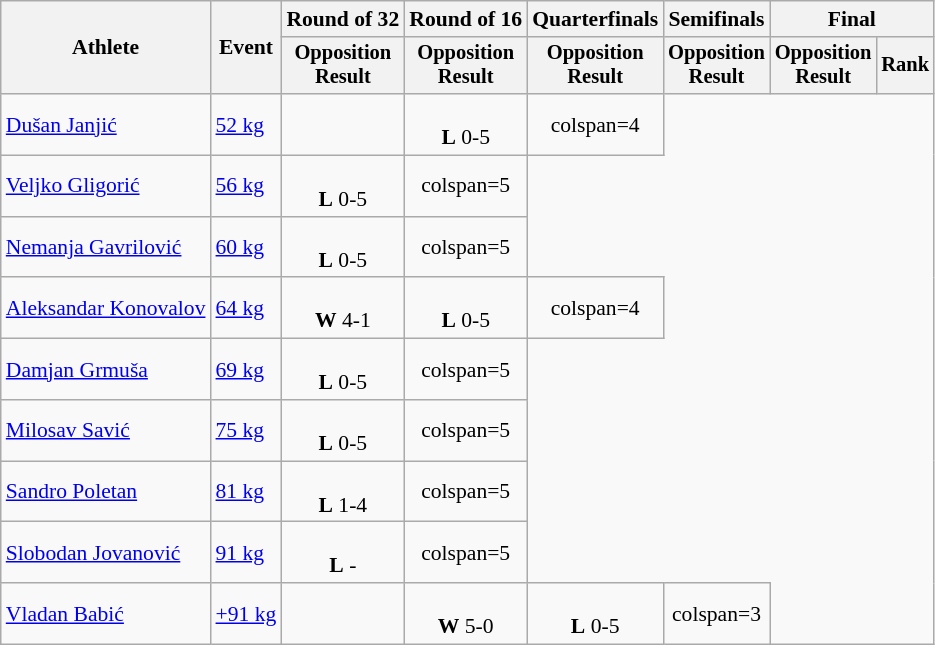<table class="wikitable" style="font-size:90%">
<tr>
<th rowspan="2">Athlete</th>
<th rowspan="2">Event</th>
<th>Round of 32</th>
<th>Round of 16</th>
<th>Quarterfinals</th>
<th>Semifinals</th>
<th colspan=2>Final</th>
</tr>
<tr style="font-size:95%">
<th>Opposition<br>Result</th>
<th>Opposition<br>Result</th>
<th>Opposition<br>Result</th>
<th>Opposition<br>Result</th>
<th>Opposition<br>Result</th>
<th>Rank</th>
</tr>
<tr align=center>
<td align=left><a href='#'>Dušan Janjić</a></td>
<td align=left><a href='#'>52 kg</a></td>
<td></td>
<td><br><strong>L</strong> 0-5 </td>
<td>colspan=4 </td>
</tr>
<tr align=center>
<td align=left><a href='#'>Veljko Gligorić</a></td>
<td align=left><a href='#'>56 kg</a></td>
<td><br><strong>L</strong> 0-5 </td>
<td>colspan=5 </td>
</tr>
<tr align=center>
<td align=left><a href='#'>Nemanja Gavrilović</a></td>
<td align=left><a href='#'>60 kg</a></td>
<td><br><strong>L</strong> 0-5 </td>
<td>colspan=5 </td>
</tr>
<tr align=center>
<td align=left><a href='#'>Aleksandar Konovalov</a></td>
<td align=left><a href='#'>64 kg</a></td>
<td><br><strong>W</strong> 4-1 </td>
<td><br><strong>L</strong> 0-5 </td>
<td>colspan=4 </td>
</tr>
<tr align=center>
<td align=left><a href='#'>Damjan Grmuša</a></td>
<td align=left><a href='#'>69 kg</a></td>
<td><br><strong>L</strong> 0-5 </td>
<td>colspan=5 </td>
</tr>
<tr align=center>
<td align=left><a href='#'>Milosav Savić</a></td>
<td align=left><a href='#'>75 kg</a></td>
<td><br><strong>L</strong> 0-5 </td>
<td>colspan=5 </td>
</tr>
<tr align=center>
<td align=left><a href='#'>Sandro Poletan</a></td>
<td align=left><a href='#'>81 kg</a></td>
<td><br><strong>L</strong> 1-4 </td>
<td>colspan=5 </td>
</tr>
<tr align=center>
<td align=left><a href='#'>Slobodan Jovanović</a></td>
<td align=left><a href='#'>91 kg</a></td>
<td><br><strong>L</strong> - </td>
<td>colspan=5 </td>
</tr>
<tr align=center>
<td align=left><a href='#'>Vladan Babić</a></td>
<td align=left><a href='#'>+91 kg</a></td>
<td></td>
<td><br><strong>W</strong> 5-0 </td>
<td><br><strong>L</strong> 0-5 </td>
<td>colspan=3 </td>
</tr>
</table>
